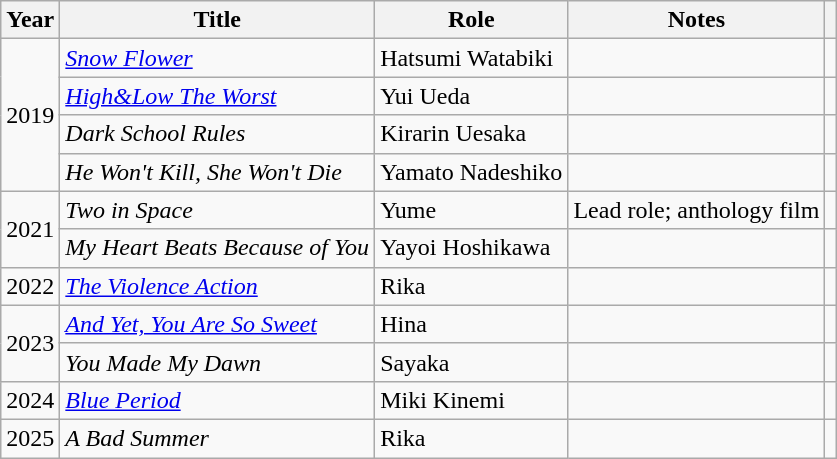<table class="wikitable plainrowheaders sortable">
<tr>
<th>Year</th>
<th>Title</th>
<th>Role</th>
<th class="unsortable">Notes</th>
<th class="unsortable"></th>
</tr>
<tr>
<td rowspan="4">2019</td>
<td><em><a href='#'>Snow Flower</a></em></td>
<td>Hatsumi Watabiki</td>
<td></td>
<td></td>
</tr>
<tr>
<td><em><a href='#'>High&Low The Worst</a></em></td>
<td>Yui Ueda</td>
<td></td>
<td></td>
</tr>
<tr>
<td><em>Dark School Rules</em></td>
<td>Kirarin Uesaka</td>
<td></td>
<td></td>
</tr>
<tr>
<td><em>He Won't Kill, She Won't Die</em></td>
<td>Yamato Nadeshiko</td>
<td></td>
<td></td>
</tr>
<tr>
<td rowspan="2">2021</td>
<td><em>Two in Space</em></td>
<td>Yume</td>
<td>Lead role; anthology film</td>
<td></td>
</tr>
<tr>
<td><em>My Heart Beats Because of You</em></td>
<td>Yayoi Hoshikawa</td>
<td></td>
<td></td>
</tr>
<tr>
<td>2022</td>
<td><em><a href='#'>The Violence Action</a></em></td>
<td>Rika</td>
<td></td>
<td></td>
</tr>
<tr>
<td rowspan="2">2023</td>
<td><em><a href='#'>And Yet, You Are So Sweet</a></em></td>
<td>Hina</td>
<td></td>
<td></td>
</tr>
<tr>
<td><em>You Made My Dawn</em></td>
<td>Sayaka</td>
<td></td>
<td></td>
</tr>
<tr>
<td>2024</td>
<td><em><a href='#'>Blue Period</a></em></td>
<td>Miki Kinemi</td>
<td></td>
<td></td>
</tr>
<tr>
<td>2025</td>
<td><em>A Bad Summer</em></td>
<td>Rika</td>
<td></td>
<td></td>
</tr>
</table>
